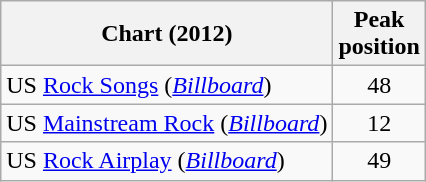<table class="wikitable sortable">
<tr>
<th>Chart (2012)</th>
<th>Peak<br>position</th>
</tr>
<tr>
<td>US <a href='#'>Rock Songs</a> (<em><a href='#'>Billboard</a></em>)</td>
<td style="text-align:center;">48</td>
</tr>
<tr>
<td>US <a href='#'>Mainstream Rock</a> (<em><a href='#'>Billboard</a></em>)</td>
<td style="text-align:center;">12</td>
</tr>
<tr>
<td>US <a href='#'>Rock Airplay</a> (<em><a href='#'>Billboard</a></em>)</td>
<td style="text-align:center;">49</td>
</tr>
</table>
